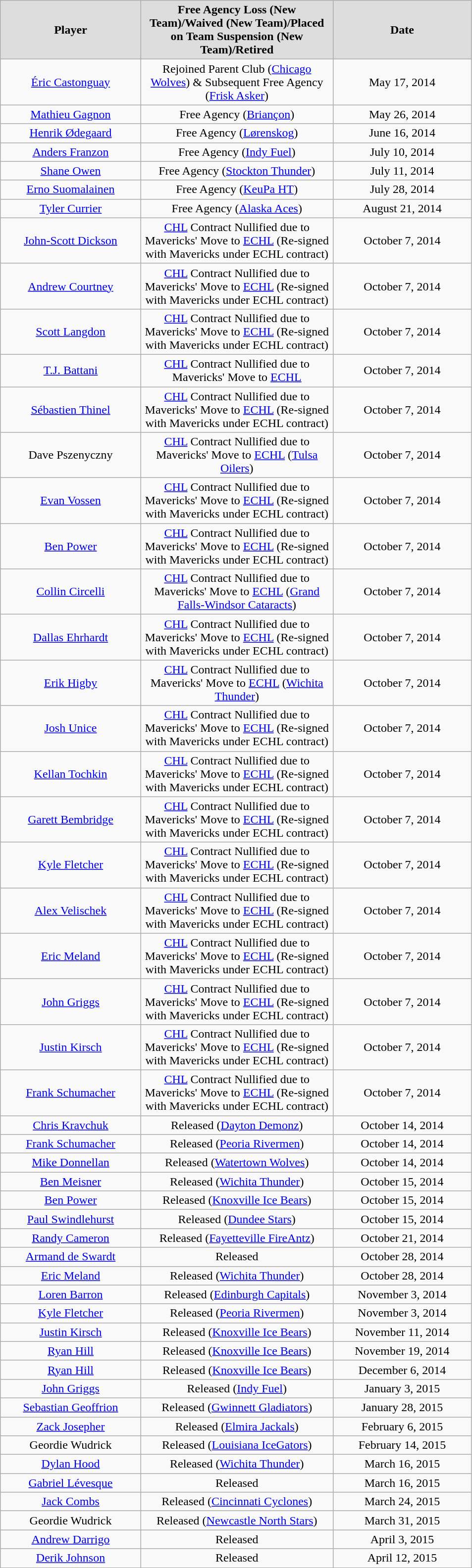<table class="wikitable" style="text-align: center; width: 635px; height: 75px;">
<tr align="center" bgcolor="#dddddd">
<td><strong>Player</strong></td>
<td><strong>Free Agency Loss (New Team)/Waived (New Team)/Placed on Team Suspension (New Team)/Retired</strong></td>
<td><strong>Date</strong></td>
</tr>
<tr>
<td style="width: 200px"><a href='#'>Éric Castonguay</a></td>
<td style="width: 280px">Rejoined Parent Club (<a href='#'>Chicago Wolves</a>) & Subsequent Free Agency (<a href='#'>Frisk Asker</a>)</td>
<td style="width: 200px">May 17, 2014</td>
</tr>
<tr>
<td style="width: 200px"><a href='#'>Mathieu Gagnon</a></td>
<td style="width: 280px">Free Agency (<a href='#'>Briançon</a>)</td>
<td style="width: 200px">May 26, 2014</td>
</tr>
<tr>
<td style="width: 200px"><a href='#'>Henrik Ødegaard</a></td>
<td style="width: 280px">Free Agency (<a href='#'>Lørenskog</a>)</td>
<td style="width: 200px">June 16, 2014</td>
</tr>
<tr>
<td style="width: 200px"><a href='#'>Anders Franzon</a></td>
<td style="width: 280px">Free Agency (<a href='#'>Indy Fuel</a>)</td>
<td style="width: 200px">July 10, 2014</td>
</tr>
<tr>
<td style="width: 200px"><a href='#'>Shane Owen</a></td>
<td style="width: 280px">Free Agency (<a href='#'>Stockton Thunder</a>)</td>
<td style="width: 200px">July 11, 2014</td>
</tr>
<tr>
<td style="width: 200px"><a href='#'>Erno Suomalainen</a></td>
<td style="width: 280px">Free Agency (<a href='#'>KeuPa HT</a>)</td>
<td style="width: 200px">July 28, 2014</td>
</tr>
<tr>
<td style="width: 200px"><a href='#'>Tyler Currier</a></td>
<td style="width: 280px">Free Agency (<a href='#'>Alaska Aces</a>)</td>
<td style="width: 200px">August 21, 2014</td>
</tr>
<tr>
<td style="width: 200px"><a href='#'>John-Scott Dickson</a></td>
<td style="width: 280px"><a href='#'>CHL</a> Contract Nullified due to Mavericks' Move to <a href='#'>ECHL</a> (Re-signed with Mavericks under ECHL contract)</td>
<td style="width: 200px">October 7, 2014</td>
</tr>
<tr>
<td style="width: 200px"><a href='#'>Andrew Courtney</a></td>
<td style="width: 280px"><a href='#'>CHL</a> Contract Nullified due to Mavericks' Move to <a href='#'>ECHL</a> (Re-signed with Mavericks under ECHL contract)</td>
<td style="width: 200px">October 7, 2014</td>
</tr>
<tr>
<td style="width: 200px"><a href='#'>Scott Langdon</a></td>
<td style="width: 280px"><a href='#'>CHL</a> Contract Nullified due to Mavericks' Move to <a href='#'>ECHL</a> (Re-signed with Mavericks under ECHL contract)</td>
<td style="width: 200px">October 7, 2014</td>
</tr>
<tr>
<td style="width: 200px"><a href='#'>T.J. Battani</a></td>
<td style="width: 280px"><a href='#'>CHL</a> Contract Nullified due to Mavericks' Move to <a href='#'>ECHL</a></td>
<td style="width: 200px">October 7, 2014</td>
</tr>
<tr>
<td style="width: 200px"><a href='#'>Sébastien Thinel</a></td>
<td style="width: 280px"><a href='#'>CHL</a> Contract Nullified due to Mavericks' Move to <a href='#'>ECHL</a> (Re-signed with Mavericks under ECHL contract)</td>
<td style="width: 200px">October 7, 2014</td>
</tr>
<tr>
<td style="width: 200px">Dave Pszenyczny</td>
<td style="width: 280px"><a href='#'>CHL</a> Contract Nullified due to Mavericks' Move to <a href='#'>ECHL</a> (<a href='#'>Tulsa Oilers</a>)</td>
<td style="width: 200px">October 7, 2014</td>
</tr>
<tr>
<td style="width: 200px"><a href='#'>Evan Vossen</a></td>
<td style="width: 280px"><a href='#'>CHL</a> Contract Nullified due to Mavericks' Move to <a href='#'>ECHL</a> (Re-signed with Mavericks under ECHL contract)</td>
<td style="width: 200px">October 7, 2014</td>
</tr>
<tr>
<td style="width: 200px"><a href='#'>Ben Power</a></td>
<td style="width: 280px"><a href='#'>CHL</a> Contract Nullified due to Mavericks' Move to <a href='#'>ECHL</a> (Re-signed with Mavericks under ECHL contract)</td>
<td style="width: 200px">October 7, 2014</td>
</tr>
<tr>
<td style="width: 200px"><a href='#'>Collin Circelli</a></td>
<td style="width: 280px"><a href='#'>CHL</a> Contract Nullified due to Mavericks' Move to <a href='#'>ECHL</a> (<a href='#'>Grand Falls-Windsor Cataracts</a>)</td>
<td style="width: 200px">October 7, 2014</td>
</tr>
<tr>
<td style="width: 200px"><a href='#'>Dallas Ehrhardt</a></td>
<td style="width: 280px"><a href='#'>CHL</a> Contract Nullified due to Mavericks' Move to <a href='#'>ECHL</a> (Re-signed with Mavericks under ECHL contract)</td>
<td style="width: 200px">October 7, 2014</td>
</tr>
<tr>
<td style="width: 200px"><a href='#'>Erik Higby</a></td>
<td style="width: 280px"><a href='#'>CHL</a> Contract Nullified due to Mavericks' Move to <a href='#'>ECHL</a> (<a href='#'>Wichita Thunder</a>)</td>
<td style="width: 200px">October 7, 2014</td>
</tr>
<tr>
<td style="width: 200px"><a href='#'>Josh Unice</a></td>
<td style="width: 280px"><a href='#'>CHL</a> Contract Nullified due to Mavericks' Move to <a href='#'>ECHL</a> (Re-signed with Mavericks under ECHL contract)</td>
<td style="width: 200px">October 7, 2014</td>
</tr>
<tr>
<td style="width: 200px"><a href='#'>Kellan Tochkin</a></td>
<td style="width: 280px"><a href='#'>CHL</a> Contract Nullified due to Mavericks' Move to <a href='#'>ECHL</a> (Re-signed with Mavericks under ECHL contract)</td>
<td style="width: 200px">October 7, 2014</td>
</tr>
<tr>
<td style="width: 200px"><a href='#'>Garett Bembridge</a></td>
<td style="width: 280px"><a href='#'>CHL</a> Contract Nullified due to Mavericks' Move to <a href='#'>ECHL</a> (Re-signed with Mavericks under ECHL contract)</td>
<td style="width: 200px">October 7, 2014</td>
</tr>
<tr>
<td style="width: 200px"><a href='#'>Kyle Fletcher</a></td>
<td style="width: 280px"><a href='#'>CHL</a> Contract Nullified due to Mavericks' Move to <a href='#'>ECHL</a> (Re-signed with Mavericks under ECHL contract)</td>
<td style="width: 200px">October 7, 2014</td>
</tr>
<tr>
<td style="width: 200px"><a href='#'>Alex Velischek</a></td>
<td style="width: 280px"><a href='#'>CHL</a> Contract Nullified due to Mavericks' Move to <a href='#'>ECHL</a> (Re-signed with Mavericks under ECHL contract)</td>
<td style="width: 200px">October 7, 2014</td>
</tr>
<tr>
<td style="width: 200px"><a href='#'>Eric Meland</a></td>
<td style="width: 280px"><a href='#'>CHL</a> Contract Nullified due to Mavericks' Move to <a href='#'>ECHL</a> (Re-signed with Mavericks under ECHL contract)</td>
<td style="width: 200px">October 7, 2014</td>
</tr>
<tr>
<td style="width: 200px"><a href='#'>John Griggs</a></td>
<td style="width: 280px"><a href='#'>CHL</a> Contract Nullified due to Mavericks' Move to <a href='#'>ECHL</a> (Re-signed with Mavericks under ECHL contract)</td>
<td style="width: 200px">October 7, 2014</td>
</tr>
<tr>
<td style="width: 200px"><a href='#'>Justin Kirsch</a></td>
<td style="width: 280px"><a href='#'>CHL</a> Contract Nullified due to Mavericks' Move to <a href='#'>ECHL</a> (Re-signed with Mavericks under ECHL contract)</td>
<td style="width: 200px">October 7, 2014</td>
</tr>
<tr>
<td style="width: 200px"><a href='#'>Frank Schumacher</a></td>
<td style="width: 280px"><a href='#'>CHL</a> Contract Nullified due to Mavericks' Move to <a href='#'>ECHL</a> (Re-signed with Mavericks under ECHL contract)</td>
<td style="width: 200px">October 7, 2014</td>
</tr>
<tr>
<td style="width: 200px"><a href='#'>Chris Kravchuk</a></td>
<td style="width: 280px">Released (<a href='#'>Dayton Demonz</a>)</td>
<td style="width: 200px">October 14, 2014</td>
</tr>
<tr>
<td style="width: 200px"><a href='#'>Frank Schumacher</a></td>
<td style="width: 280px">Released (<a href='#'>Peoria Rivermen</a>)</td>
<td style="width: 200px">October 14, 2014</td>
</tr>
<tr>
<td style="width: 200px"><a href='#'>Mike Donnellan</a></td>
<td style="width: 280px">Released (<a href='#'>Watertown Wolves</a>)</td>
<td style="width: 200px">October 14, 2014</td>
</tr>
<tr>
<td style="width: 200px"><a href='#'>Ben Meisner</a></td>
<td style="width: 280px">Released (<a href='#'>Wichita Thunder</a>)</td>
<td style="width: 200px">October 15, 2014</td>
</tr>
<tr>
<td style="width: 200px"><a href='#'>Ben Power</a></td>
<td style="width: 280px">Released (<a href='#'>Knoxville Ice Bears</a>)</td>
<td style="width: 200px">October 15, 2014</td>
</tr>
<tr>
<td style="width: 200px"><a href='#'>Paul Swindlehurst</a></td>
<td style="width: 280px">Released (<a href='#'>Dundee Stars</a>)</td>
<td style="width: 200px">October 15, 2014</td>
</tr>
<tr>
<td style="width: 200px"><a href='#'>Randy Cameron</a></td>
<td style="width: 280px">Released (<a href='#'>Fayetteville FireAntz</a>)</td>
<td style="width: 200px">October 21, 2014</td>
</tr>
<tr>
<td style="width: 200px"><a href='#'>Armand de Swardt</a></td>
<td style="width: 280px">Released</td>
<td style="width: 200px">October 28, 2014</td>
</tr>
<tr>
<td style="width: 200px"><a href='#'>Eric Meland</a></td>
<td style="width: 280px">Released (<a href='#'>Wichita Thunder</a>)</td>
<td style="width: 200px">October 28, 2014</td>
</tr>
<tr>
<td style="width: 200px"><a href='#'>Loren Barron</a></td>
<td style="width: 280px">Released (<a href='#'>Edinburgh Capitals</a>)</td>
<td style="width: 200px">November 3, 2014</td>
</tr>
<tr>
<td style="width: 200px"><a href='#'>Kyle Fletcher</a></td>
<td style="width: 280px">Released (<a href='#'>Peoria Rivermen</a>)</td>
<td style="width: 200px">November 3, 2014</td>
</tr>
<tr>
<td style="width: 200px"><a href='#'>Justin Kirsch</a></td>
<td style="width: 280px">Released (<a href='#'>Knoxville Ice Bears</a>)</td>
<td style="width: 200px">November 11, 2014</td>
</tr>
<tr>
<td style="width: 200px"><a href='#'>Ryan Hill</a></td>
<td style="width: 280px">Released (<a href='#'>Knoxville Ice Bears</a>)</td>
<td style="width: 200px">November 19, 2014</td>
</tr>
<tr>
<td style="width: 200px"><a href='#'>Ryan Hill</a></td>
<td style="width: 280px">Released (<a href='#'>Knoxville Ice Bears</a>)</td>
<td style="width: 200px">December 6, 2014</td>
</tr>
<tr>
<td style="width: 200px"><a href='#'>John Griggs</a></td>
<td style="width: 280px">Released (<a href='#'>Indy Fuel</a>)</td>
<td style="width: 200px">January 3, 2015</td>
</tr>
<tr>
<td style="width: 200px"><a href='#'>Sebastian Geoffrion</a></td>
<td style="width: 280px">Released (<a href='#'>Gwinnett Gladiators</a>)</td>
<td style="width: 200px">January 28, 2015</td>
</tr>
<tr>
<td style="width: 200px"><a href='#'>Zack Josepher</a></td>
<td style="width: 280px">Released (<a href='#'>Elmira Jackals</a>)</td>
<td style="width: 200px">February 6, 2015</td>
</tr>
<tr>
<td style="width: 200px">Geordie Wudrick</td>
<td style="width: 280px">Released (<a href='#'>Louisiana IceGators</a>)</td>
<td style="width: 200px">February 14, 2015</td>
</tr>
<tr>
<td style="width: 200px"><a href='#'>Dylan Hood</a></td>
<td style="width: 280px">Released (<a href='#'>Wichita Thunder</a>)</td>
<td style="width: 200px">March 16, 2015</td>
</tr>
<tr>
<td style="width: 200px"><a href='#'>Gabriel Lévesque</a></td>
<td style="width: 280px">Released</td>
<td style="width: 200px">March 16, 2015</td>
</tr>
<tr>
<td style="width: 200px"><a href='#'>Jack Combs</a></td>
<td style="width: 280px">Released (<a href='#'>Cincinnati Cyclones</a>)</td>
<td style="width: 200px">March 24, 2015</td>
</tr>
<tr>
<td style="width: 200px">Geordie Wudrick</td>
<td style="width: 280px">Released (<a href='#'>Newcastle North Stars</a>)</td>
<td style="width: 200px">March 31, 2015</td>
</tr>
<tr>
<td style="width: 200px"><a href='#'>Andrew Darrigo</a></td>
<td style="width: 280px">Released</td>
<td style="width: 200px">April 3, 2015</td>
</tr>
<tr>
<td style="width: 200px"><a href='#'>Derik Johnson</a></td>
<td style="width: 280px">Released</td>
<td style="width: 200px">April 12, 2015</td>
</tr>
<tr>
</tr>
</table>
